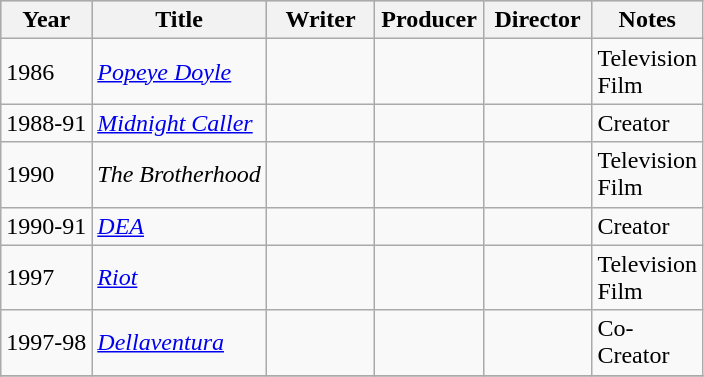<table class="wikitable">
<tr style="background:#ccc; text-align:center;">
<th>Year</th>
<th>Title</th>
<th width="65">Writer</th>
<th width="65">Producer</th>
<th width="65">Director</th>
<th width="65">Notes</th>
</tr>
<tr>
<td>1986</td>
<td><em><a href='#'>Popeye Doyle</a></em></td>
<td></td>
<td></td>
<td></td>
<td>Television Film</td>
</tr>
<tr>
<td>1988-91</td>
<td><em><a href='#'>Midnight Caller</a></em></td>
<td></td>
<td></td>
<td></td>
<td>Creator</td>
</tr>
<tr>
<td>1990</td>
<td><em>The Brotherhood</em></td>
<td></td>
<td></td>
<td></td>
<td>Television Film</td>
</tr>
<tr>
<td>1990-91</td>
<td><em><a href='#'>DEA</a></em></td>
<td></td>
<td></td>
<td></td>
<td>Creator</td>
</tr>
<tr>
<td>1997</td>
<td><em><a href='#'>Riot</a></em></td>
<td></td>
<td></td>
<td></td>
<td>Television Film</td>
</tr>
<tr>
<td>1997-98</td>
<td><em><a href='#'>Dellaventura</a></em></td>
<td></td>
<td></td>
<td></td>
<td>Co-Creator</td>
</tr>
<tr>
</tr>
</table>
